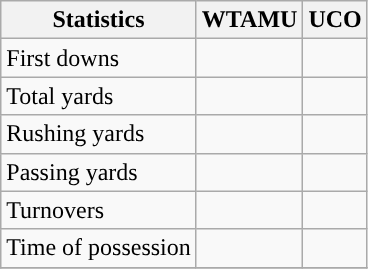<table class="wikitable" style="float: left;">
<tr>
<th>Statistics</th>
<th>WTAMU</th>
<th>UCO</th>
</tr>
<tr>
<td>First downs</td>
<td></td>
<td></td>
</tr>
<tr>
<td>Total yards</td>
<td></td>
<td></td>
</tr>
<tr>
<td>Rushing yards</td>
<td></td>
<td></td>
</tr>
<tr>
<td>Passing yards</td>
<td></td>
<td></td>
</tr>
<tr>
<td>Turnovers</td>
<td></td>
<td></td>
</tr>
<tr>
<td>Time of possession</td>
<td></td>
<td></td>
</tr>
<tr>
</tr>
</table>
